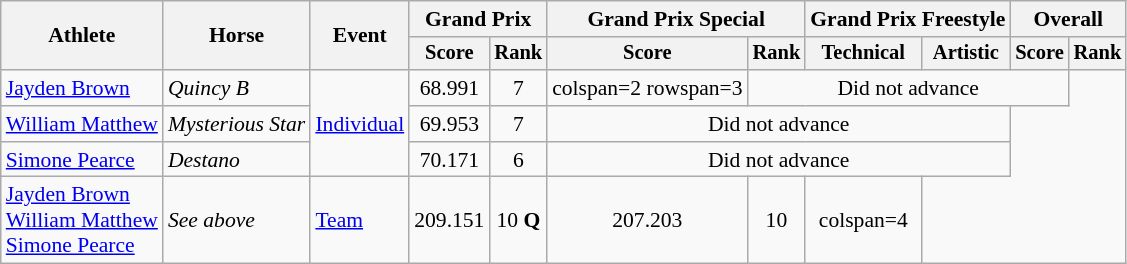<table class=wikitable style="font-size:90%; text-align:center;">
<tr>
<th rowspan=2>Athlete</th>
<th rowspan=2>Horse</th>
<th rowspan=2>Event</th>
<th colspan=2>Grand Prix</th>
<th colspan=2>Grand Prix Special</th>
<th colspan=2>Grand Prix Freestyle</th>
<th colspan=2>Overall</th>
</tr>
<tr style=font-size:95%>
<th>Score</th>
<th>Rank</th>
<th>Score</th>
<th>Rank</th>
<th>Technical</th>
<th>Artistic</th>
<th>Score</th>
<th>Rank</th>
</tr>
<tr>
<td align=left><a href='#'>Jayden Brown</a></td>
<td align=left><em>Quincy B</em></td>
<td rowspan=3 align=left><a href='#'>Individual</a></td>
<td>68.991</td>
<td>7</td>
<td>colspan=2 rowspan=3 </td>
<td colspan=4>Did not advance</td>
</tr>
<tr>
<td align=left><a href='#'>William Matthew</a></td>
<td align=left><em>Mysterious Star</em></td>
<td>69.953</td>
<td>7</td>
<td colspan=4>Did not advance</td>
</tr>
<tr>
<td align=left><a href='#'>Simone Pearce</a></td>
<td align=left><em>Destano</em></td>
<td>70.171</td>
<td>6</td>
<td colspan=4>Did not advance</td>
</tr>
<tr>
<td align=left><a href='#'>Jayden Brown</a><br><a href='#'>William Matthew</a><br><a href='#'>Simone Pearce</a></td>
<td align=left><em>See above</em></td>
<td align=left><a href='#'>Team</a></td>
<td>209.151</td>
<td>10 <strong>Q</strong></td>
<td>207.203</td>
<td>10</td>
<td>colspan=4 </td>
</tr>
</table>
